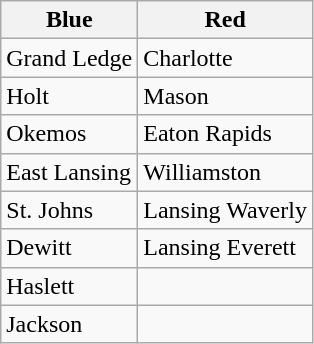<table class="wikitable">
<tr>
<th>Blue</th>
<th>Red</th>
</tr>
<tr>
<td>Grand Ledge</td>
<td>Charlotte</td>
</tr>
<tr>
<td>Holt</td>
<td>Mason</td>
</tr>
<tr>
<td>Okemos</td>
<td>Eaton Rapids</td>
</tr>
<tr>
<td>East Lansing</td>
<td>Williamston</td>
</tr>
<tr>
<td>St. Johns</td>
<td>Lansing Waverly</td>
</tr>
<tr>
<td>Dewitt</td>
<td>Lansing Everett</td>
</tr>
<tr>
<td>Haslett</td>
<td></td>
</tr>
<tr>
<td>Jackson</td>
<td></td>
</tr>
</table>
